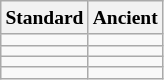<table class="wikitable" style="text-align: center; margin: 0; margin-left: 3em; border: none;">
<tr style="font-size: small;">
<th>Standard</th>
<th>Ancient</th>
</tr>
<tr>
<td></td>
<td></td>
</tr>
<tr>
<td></td>
<td></td>
</tr>
<tr>
<td></td>
<td></td>
</tr>
<tr>
<td></td>
<td></td>
</tr>
</table>
